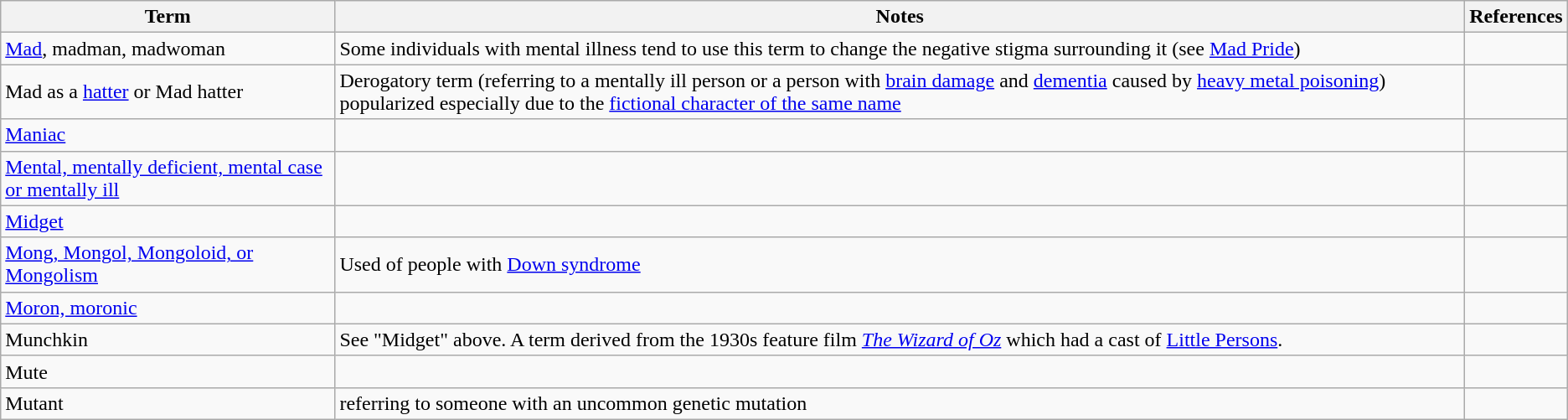<table class="wikitable">
<tr>
<th>Term</th>
<th>Notes</th>
<th>References</th>
</tr>
<tr>
<td><a href='#'>Mad</a>, madman, madwoman</td>
<td>Some individuals with mental illness tend to use this term to change the negative stigma surrounding it (see <a href='#'>Mad Pride</a>)</td>
<td></td>
</tr>
<tr>
<td>Mad as a <a href='#'>hatter</a> or Mad hatter</td>
<td>Derogatory term (referring to a mentally ill person or a person with <a href='#'>brain damage</a> and <a href='#'>dementia</a> caused by <a href='#'>heavy metal poisoning</a>) popularized especially due to the <a href='#'>fictional character of the same name</a></td>
<td></td>
</tr>
<tr>
<td><a href='#'>Maniac</a></td>
<td></td>
<td></td>
</tr>
<tr>
<td><a href='#'>Mental, mentally deficient, mental case or mentally ill</a></td>
<td></td>
<td></td>
</tr>
<tr>
<td><a href='#'>Midget</a></td>
<td></td>
<td></td>
</tr>
<tr>
<td><a href='#'>Mong, Mongol, Mongoloid, or Mongolism</a></td>
<td>Used of people with <a href='#'>Down syndrome</a></td>
<td></td>
</tr>
<tr>
<td><a href='#'>Moron, moronic</a></td>
<td></td>
<td></td>
</tr>
<tr>
<td>Munchkin</td>
<td>See "Midget" above. A term derived from the 1930s feature film <em><a href='#'>The Wizard of Oz</a></em> which had a cast of <a href='#'>Little Persons</a>.</td>
<td></td>
</tr>
<tr>
<td>Mute</td>
<td></td>
<td></td>
</tr>
<tr>
<td>Mutant</td>
<td>referring to someone with an uncommon genetic mutation</td>
<td></td>
</tr>
</table>
